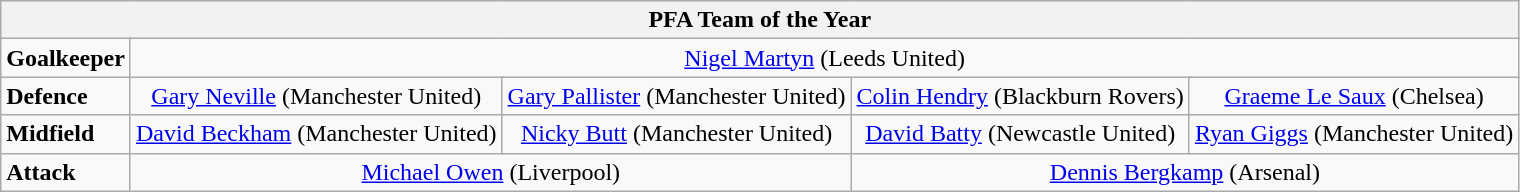<table class="wikitable">
<tr>
<th colspan="13">PFA Team of the Year</th>
</tr>
<tr>
<td><strong>Goalkeeper</strong></td>
<td colspan="12" align="center"> <a href='#'>Nigel Martyn</a> (Leeds United)</td>
</tr>
<tr>
<td><strong>Defence</strong></td>
<td colspan="3" align="center"> <a href='#'>Gary Neville</a> (Manchester United)</td>
<td colspan="3" align="center"> <a href='#'>Gary Pallister</a> (Manchester United)</td>
<td colspan="3" align="center"> <a href='#'>Colin Hendry</a> (Blackburn Rovers)</td>
<td colspan="3" align="center"> <a href='#'>Graeme Le Saux</a> (Chelsea)</td>
</tr>
<tr>
<td><strong>Midfield</strong></td>
<td colspan="3" align="center"> <a href='#'>David Beckham</a> (Manchester United)</td>
<td colspan="3" align="center"> <a href='#'>Nicky Butt</a> (Manchester United)</td>
<td colspan="3" align="center"> <a href='#'>David Batty</a> (Newcastle United)</td>
<td colspan="3" align="center"> <a href='#'>Ryan Giggs</a> (Manchester United)</td>
</tr>
<tr>
<td><strong>Attack</strong></td>
<td colspan="6" align="center"> <a href='#'>Michael Owen</a> (Liverpool)</td>
<td colspan="6" align="center"> <a href='#'>Dennis Bergkamp</a> (Arsenal)</td>
</tr>
</table>
